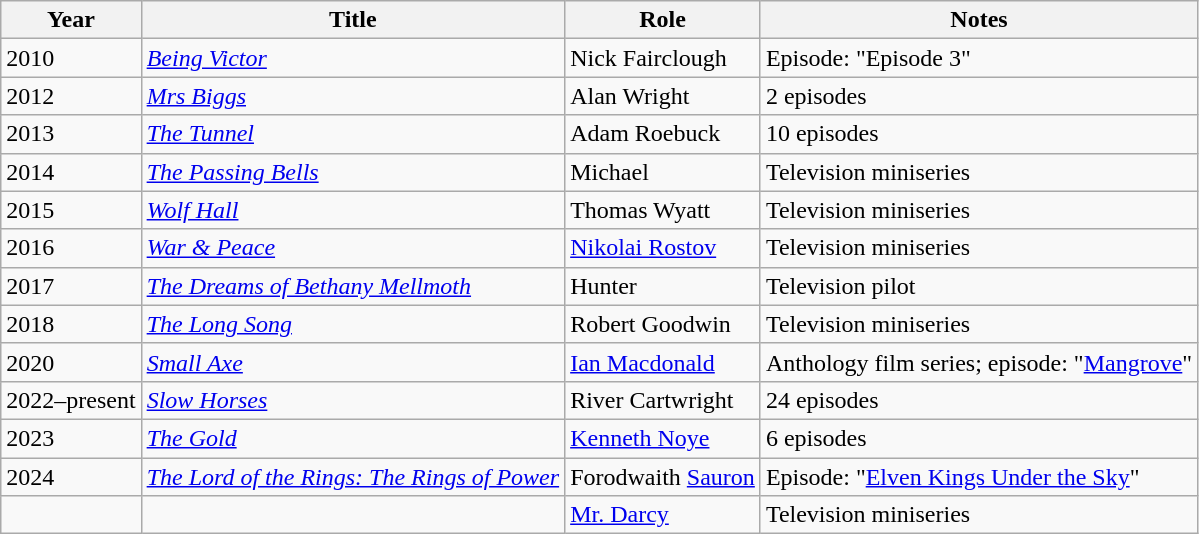<table class="wikitable">
<tr>
<th>Year</th>
<th>Title</th>
<th>Role</th>
<th>Notes</th>
</tr>
<tr>
<td>2010</td>
<td><em><a href='#'>Being Victor</a></em></td>
<td>Nick Fairclough</td>
<td>Episode: "Episode 3"</td>
</tr>
<tr>
<td>2012</td>
<td><em><a href='#'>Mrs Biggs</a></em></td>
<td>Alan Wright</td>
<td>2 episodes</td>
</tr>
<tr>
<td>2013</td>
<td><em><a href='#'>The Tunnel</a></em></td>
<td>Adam Roebuck</td>
<td>10 episodes</td>
</tr>
<tr>
<td>2014</td>
<td><em><a href='#'>The Passing Bells</a></em></td>
<td>Michael</td>
<td>Television miniseries</td>
</tr>
<tr>
<td>2015</td>
<td><em><a href='#'>Wolf Hall</a></em></td>
<td>Thomas Wyatt</td>
<td>Television miniseries</td>
</tr>
<tr>
<td>2016</td>
<td><em><a href='#'>War & Peace</a></em></td>
<td><a href='#'>Nikolai Rostov</a></td>
<td>Television miniseries</td>
</tr>
<tr>
<td>2017</td>
<td><em><a href='#'>The Dreams of Bethany Mellmoth</a></em></td>
<td>Hunter</td>
<td>Television pilot</td>
</tr>
<tr>
<td>2018</td>
<td><em><a href='#'>The Long Song</a></em></td>
<td>Robert Goodwin</td>
<td>Television miniseries</td>
</tr>
<tr>
<td>2020</td>
<td><em><a href='#'>Small Axe</a></em></td>
<td><a href='#'>Ian Macdonald</a></td>
<td>Anthology film series; episode: "<a href='#'>Mangrove</a>"</td>
</tr>
<tr>
<td>2022–present</td>
<td><em><a href='#'>Slow Horses</a></em></td>
<td>River Cartwright</td>
<td>24 episodes</td>
</tr>
<tr>
<td>2023</td>
<td><em><a href='#'>The Gold</a></em></td>
<td><a href='#'>Kenneth Noye</a></td>
<td>6 episodes</td>
</tr>
<tr>
<td>2024</td>
<td><em><a href='#'>The Lord of the Rings: The Rings of Power</a></em></td>
<td>Forodwaith <a href='#'>Sauron</a></td>
<td>Episode: "<a href='#'>Elven Kings Under the Sky</a>"</td>
</tr>
<tr>
<td></td>
<td></td>
<td><a href='#'>Mr. Darcy</a></td>
<td>Television miniseries</td>
</tr>
</table>
